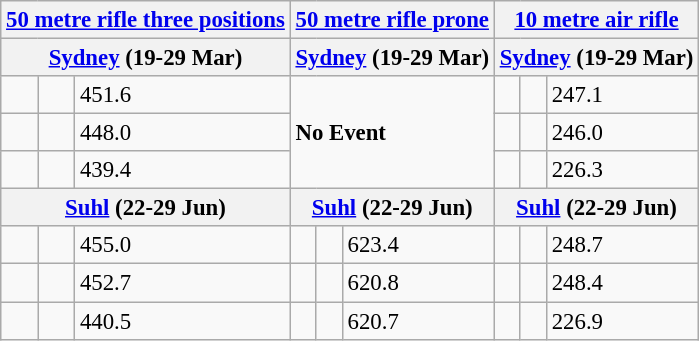<table class="wikitable" style="font-size: 95%">
<tr>
<th colspan="3"><a href='#'>50 metre rifle three positions</a></th>
<th colspan="3"><a href='#'>50 metre rifle prone</a></th>
<th colspan="3"><a href='#'>10 metre air rifle</a></th>
</tr>
<tr>
<th colspan="3"><strong><a href='#'>Sydney</a>  (19-29 Mar)</strong></th>
<th colspan="3"><strong><a href='#'>Sydney</a>  (19-29 Mar)</strong></th>
<th colspan="3"><strong><a href='#'>Sydney</a>  (19-29 Mar)</strong></th>
</tr>
<tr>
<td></td>
<td></td>
<td>451.6</td>
<td colspan="3" rowspan="3"><strong>No Event</strong></td>
<td></td>
<td></td>
<td>247.1</td>
</tr>
<tr>
<td></td>
<td></td>
<td>448.0</td>
<td></td>
<td></td>
<td>246.0</td>
</tr>
<tr>
<td></td>
<td></td>
<td>439.4</td>
<td></td>
<td></td>
<td>226.3</td>
</tr>
<tr>
<th colspan="3"><strong><a href='#'>Suhl</a></strong> <strong> (22-29 Jun)</strong></th>
<th colspan="3"><strong><a href='#'>Suhl</a></strong> <strong> (22-29 Jun)</strong></th>
<th colspan="3"><strong><a href='#'>Suhl</a></strong> <strong> (22-29 Jun)</strong></th>
</tr>
<tr>
<td></td>
<td></td>
<td>455.0</td>
<td></td>
<td></td>
<td>623.4</td>
<td></td>
<td></td>
<td>248.7</td>
</tr>
<tr>
<td></td>
<td></td>
<td>452.7</td>
<td></td>
<td></td>
<td>620.8</td>
<td></td>
<td></td>
<td>248.4</td>
</tr>
<tr>
<td></td>
<td></td>
<td>440.5</td>
<td></td>
<td></td>
<td>620.7</td>
<td></td>
<td></td>
<td>226.9</td>
</tr>
</table>
